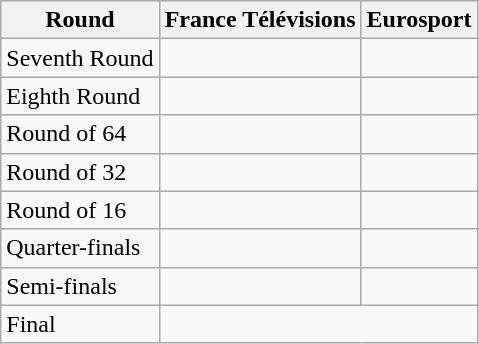<table class="wikitable">
<tr>
<th>Round</th>
<th>France Télévisions</th>
<th>Eurosport</th>
</tr>
<tr>
<td>Seventh Round</td>
<td></td>
<td></td>
</tr>
<tr>
<td>Eighth Round</td>
<td></td>
<td></td>
</tr>
<tr>
<td>Round of 64</td>
<td></td>
<td></td>
</tr>
<tr>
<td>Round of 32</td>
<td></td>
<td></td>
</tr>
<tr>
<td>Round of 16</td>
<td></td>
<td></td>
</tr>
<tr>
<td>Quarter-finals</td>
<td></td>
<td></td>
</tr>
<tr>
<td>Semi-finals</td>
<td></td>
<td></td>
</tr>
<tr>
<td>Final</td>
<td colspan=2 align=center></td>
</tr>
</table>
